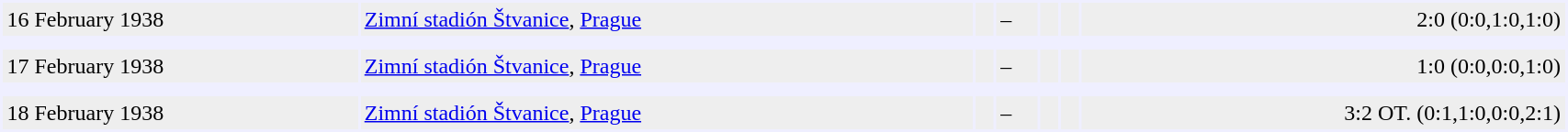<table cellspacing="2" border="0" cellpadding="3" bgcolor="#EFEFFF" width="90%">
<tr>
<td bgcolor="#EEEEEE">16 February 1938</td>
<td bgcolor="#EEEEEE"><a href='#'>Zimní stadión Štvanice</a>, <a href='#'>Prague</a></td>
<td bgcolor="#EEEEEE"><strong></strong></td>
<td bgcolor="#EEEEEE">–</td>
<td bgcolor="#EEEEEE"></td>
<td bgcolor="#EEEEEE"></td>
<td bgcolor="#EEEEEE" align="right">2:0 (0:0,1:0,1:0)</td>
</tr>
<tr>
<td></td>
</tr>
<tr>
<td bgcolor="#EEEEEE">17 February 1938</td>
<td bgcolor="#EEEEEE"><a href='#'>Zimní stadión Štvanice</a>, <a href='#'>Prague</a></td>
<td bgcolor="#EEEEEE"><strong></strong></td>
<td bgcolor="#EEEEEE">–</td>
<td bgcolor="#EEEEEE"></td>
<td bgcolor="#EEEEEE"></td>
<td bgcolor="#EEEEEE" align="right">1:0 (0:0,0:0,1:0)</td>
</tr>
<tr>
<td></td>
</tr>
<tr>
<td bgcolor="#EEEEEE">18 February 1938</td>
<td bgcolor="#EEEEEE"><a href='#'>Zimní stadión Štvanice</a>, <a href='#'>Prague</a></td>
<td bgcolor="#EEEEEE"><strong></strong></td>
<td bgcolor="#EEEEEE">–</td>
<td bgcolor="#EEEEEE"></td>
<td bgcolor="#EEEEEE"></td>
<td bgcolor="#EEEEEE" align="right">3:2 OT. (0:1,1:0,0:0,2:1)</td>
</tr>
</table>
